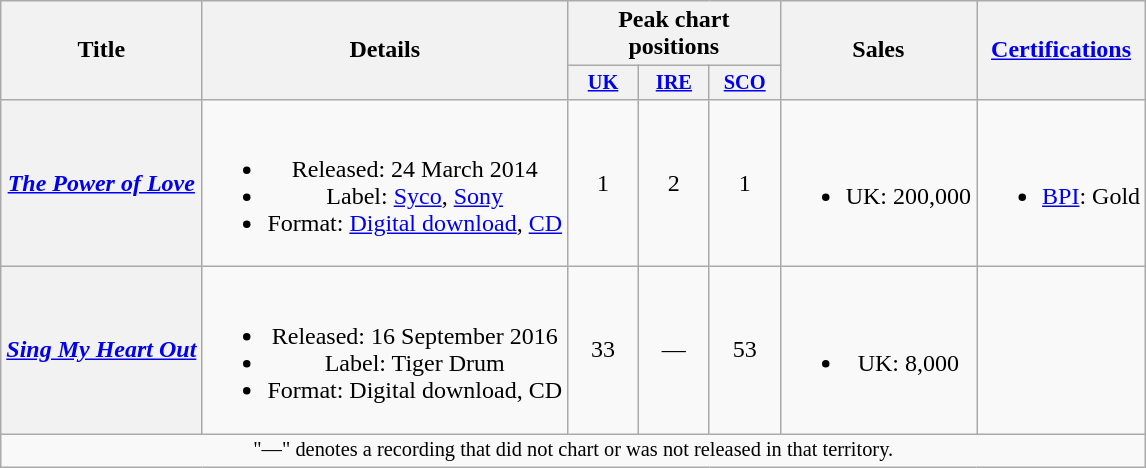<table class="wikitable plainrowheaders" style="text-align:center;">
<tr>
<th scope="col" rowspan="2">Title</th>
<th scope="col" rowspan="2">Details</th>
<th scope="col" colspan="3">Peak chart positions</th>
<th scope="col" rowspan="2">Sales</th>
<th scope="col" rowspan="2"><a href='#'>Certifications</a></th>
</tr>
<tr>
<th scope="col" style="width:3em;font-size:85%;"><a href='#'>UK</a><br></th>
<th scope="col" style="width:3em;font-size:85%;"><a href='#'>IRE</a><br></th>
<th scope="col" style="width:3em;font-size:85%;"><a href='#'>SCO</a><br></th>
</tr>
<tr>
<th scope="row"><em><a href='#'>The Power of Love</a></em></th>
<td><br><ul><li>Released: 24 March 2014</li><li>Label: <a href='#'>Syco</a>, <a href='#'>Sony</a></li><li>Format: <a href='#'>Digital download</a>, <a href='#'>CD</a></li></ul></td>
<td>1</td>
<td>2</td>
<td>1</td>
<td><br><ul><li>UK: 200,000</li></ul></td>
<td><br><ul><li><a href='#'>BPI</a>: Gold</li></ul></td>
</tr>
<tr>
<th scope="row"><em><a href='#'>Sing My Heart Out</a></em></th>
<td><br><ul><li>Released: 16 September 2016</li><li>Label: Tiger Drum</li><li>Format: Digital download, CD</li></ul></td>
<td>33</td>
<td>—</td>
<td>53</td>
<td><br><ul><li>UK: 8,000</li></ul></td>
<td></td>
</tr>
<tr>
<td colspan="20" style="text-align:center; font-size:85%;">"—" denotes a recording that did not chart or was not released in that territory.</td>
</tr>
</table>
